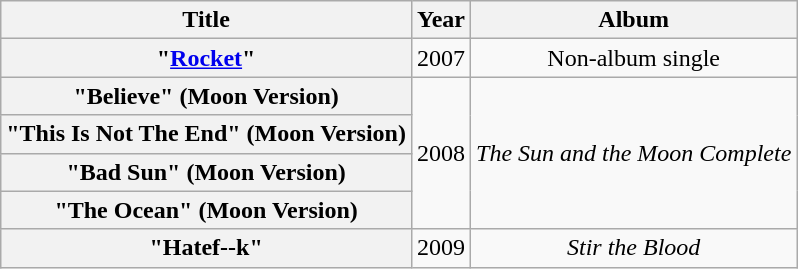<table class="wikitable plainrowheaders" style="text-align:center;">
<tr>
<th scope="col">Title</th>
<th scope="col">Year</th>
<th scope="col">Album</th>
</tr>
<tr>
<th scope="row">"<a href='#'>Rocket</a>"</th>
<td>2007</td>
<td>Non-album single</td>
</tr>
<tr>
<th scope="row">"Believe" (Moon Version)</th>
<td rowspan="4">2008</td>
<td rowspan="4"><em>The Sun and the Moon Complete</em></td>
</tr>
<tr>
<th scope="row">"This Is Not The End" (Moon Version)</th>
</tr>
<tr>
<th scope="row">"Bad Sun" (Moon Version)</th>
</tr>
<tr>
<th scope="row">"The Ocean" (Moon Version)</th>
</tr>
<tr>
<th scope="row">"Hatef--k"</th>
<td>2009</td>
<td><em>Stir the Blood</em></td>
</tr>
</table>
